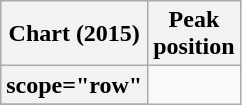<table class="wikitable sortable plainrowheaders">
<tr>
<th>Chart (2015)</th>
<th>Peak <br>position</th>
</tr>
<tr>
<th>scope="row"</th>
</tr>
<tr>
</tr>
</table>
